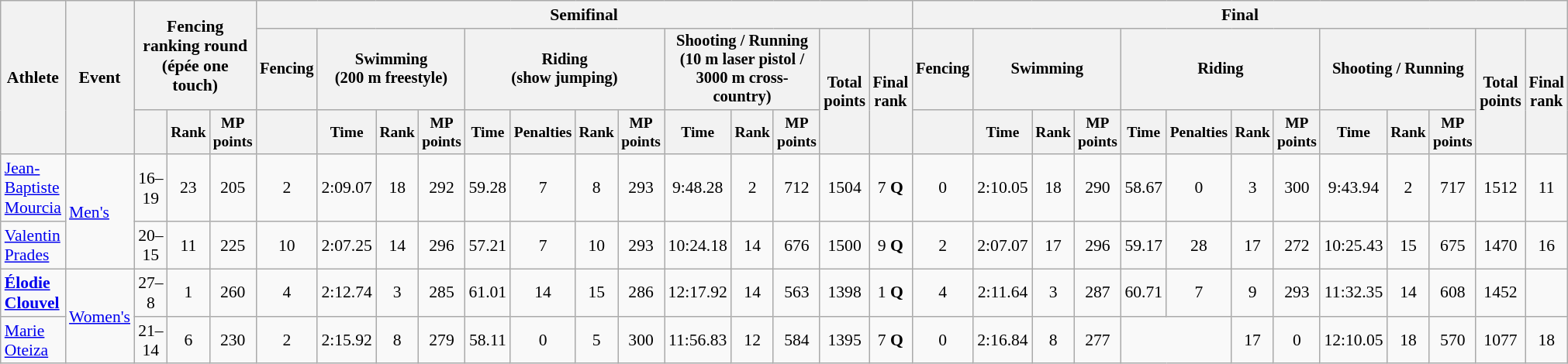<table class=wikitable style=font-size:90%;text-align:center>
<tr>
<th rowspan=3>Athlete</th>
<th rowspan=3>Event</th>
<th colspan=3 rowspan=2>Fencing ranking round<br><span>(épée one touch)</span></th>
<th colspan=13>Semifinal</th>
<th colspan=13>Final</th>
</tr>
<tr style=font-size:95%>
<th>Fencing</th>
<th colspan=3>Swimming<br><span>(200 m freestyle)</span></th>
<th colspan=4>Riding<br><span>(show jumping)</span></th>
<th colspan=3>Shooting / Running<br><span>(10 m laser pistol / 3000 m cross-country)</span></th>
<th rowspan=2>Total points</th>
<th rowspan=2>Final rank</th>
<th>Fencing</th>
<th colspan=3>Swimming</th>
<th colspan=4>Riding</th>
<th colspan=3>Shooting / Running</th>
<th rowspan=2>Total points</th>
<th rowspan=2>Final rank</th>
</tr>
<tr style=font-size:90%>
<th></th>
<th>Rank</th>
<th>MP points</th>
<th></th>
<th>Time</th>
<th>Rank</th>
<th>MP points</th>
<th>Time</th>
<th>Penalties</th>
<th>Rank</th>
<th>MP points</th>
<th>Time</th>
<th>Rank</th>
<th>MP points</th>
<th></th>
<th>Time</th>
<th>Rank</th>
<th>MP points</th>
<th>Time</th>
<th>Penalties</th>
<th>Rank</th>
<th>MP points</th>
<th>Time</th>
<th>Rank</th>
<th>MP points</th>
</tr>
<tr align=center>
<td align=left><a href='#'>Jean-Baptiste Mourcia</a></td>
<td align=left rowspan=2><a href='#'>Men's</a></td>
<td>16–19</td>
<td>23</td>
<td>205</td>
<td>2</td>
<td>2:09.07</td>
<td>18</td>
<td>292</td>
<td>59.28</td>
<td>7</td>
<td>8</td>
<td>293</td>
<td>9:48.28</td>
<td>2</td>
<td>712</td>
<td>1504</td>
<td>7 <strong>Q</strong></td>
<td>0</td>
<td>2:10.05</td>
<td>18</td>
<td>290</td>
<td>58.67</td>
<td>0</td>
<td>3</td>
<td>300</td>
<td>9:43.94</td>
<td>2</td>
<td>717</td>
<td>1512</td>
<td>11</td>
</tr>
<tr align=center>
<td align=left><a href='#'>Valentin Prades</a></td>
<td>20–15</td>
<td>11</td>
<td>225</td>
<td>10</td>
<td>2:07.25</td>
<td>14</td>
<td>296</td>
<td>57.21</td>
<td>7</td>
<td>10</td>
<td>293</td>
<td>10:24.18</td>
<td>14</td>
<td>676</td>
<td>1500</td>
<td>9 <strong>Q</strong></td>
<td>2</td>
<td>2:07.07</td>
<td>17</td>
<td>296</td>
<td>59.17</td>
<td>28</td>
<td>17</td>
<td>272</td>
<td>10:25.43</td>
<td>15</td>
<td>675</td>
<td>1470</td>
<td>16</td>
</tr>
<tr align=center>
<td align=left><strong><a href='#'>Élodie Clouvel</a></strong></td>
<td align=left rowspan=2><a href='#'>Women's</a></td>
<td>27–8</td>
<td>1</td>
<td>260</td>
<td>4</td>
<td>2:12.74</td>
<td>3</td>
<td>285</td>
<td>61.01</td>
<td>14</td>
<td>15</td>
<td>286</td>
<td>12:17.92</td>
<td>14</td>
<td>563</td>
<td>1398</td>
<td>1 <strong>Q</strong></td>
<td>4</td>
<td>2:11.64</td>
<td>3</td>
<td>287</td>
<td>60.71</td>
<td>7</td>
<td>9</td>
<td>293</td>
<td>11:32.35</td>
<td>14</td>
<td>608</td>
<td>1452</td>
<td></td>
</tr>
<tr align=center>
<td align=left><a href='#'>Marie Oteiza</a></td>
<td>21–14</td>
<td>6</td>
<td>230</td>
<td>2</td>
<td>2:15.92</td>
<td>8</td>
<td>279</td>
<td>58.11</td>
<td>0</td>
<td>5</td>
<td>300</td>
<td>11:56.83</td>
<td>12</td>
<td>584</td>
<td>1395</td>
<td>7 <strong>Q</strong></td>
<td>0</td>
<td>2:16.84</td>
<td>8</td>
<td>277</td>
<td colspan=2></td>
<td>17</td>
<td>0</td>
<td>12:10.05</td>
<td>18</td>
<td>570</td>
<td>1077</td>
<td>18</td>
</tr>
</table>
